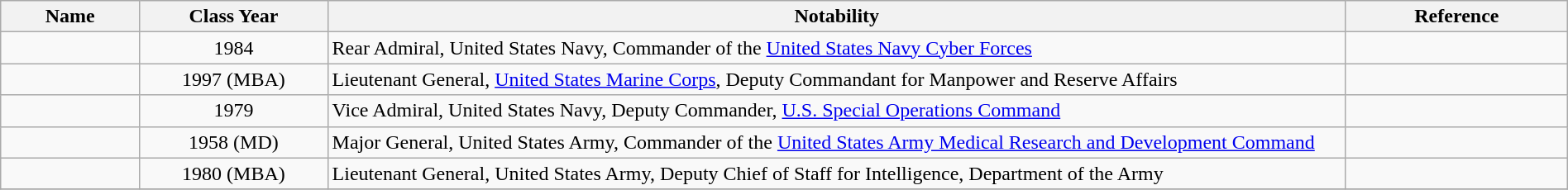<table class="wikitable sortable" style="width:100%">
<tr>
<th style="width:*;">Name</th>
<th style="width:12%;">Class Year</th>
<th style="width:65%;" class="unsortable">Notability</th>
<th style="width:*;" class="unsortable">Reference</th>
</tr>
<tr>
<td></td>
<td style="text-align:center;">1984</td>
<td>Rear Admiral, United States Navy, Commander of the <a href='#'>United States Navy Cyber Forces</a></td>
<td style="text-align:center;"></td>
</tr>
<tr>
<td></td>
<td style="text-align:center;">1997 (MBA)</td>
<td>Lieutenant General, <a href='#'>United States Marine Corps</a>, Deputy Commandant for Manpower and Reserve Affairs</td>
<td style="text-align:center;"></td>
</tr>
<tr>
<td></td>
<td style="text-align:center;">1979</td>
<td>Vice Admiral, United States Navy, Deputy Commander, <a href='#'>U.S. Special Operations Command</a></td>
<td style="text-align:center;"></td>
</tr>
<tr>
<td></td>
<td style="text-align:center;">1958 (MD)</td>
<td>Major General, United States Army, Commander of the <a href='#'>United States Army Medical Research and Development Command</a></td>
<td style="text-align:center;"></td>
</tr>
<tr>
<td></td>
<td style="text-align:center;">1980 (MBA)</td>
<td>Lieutenant General, United States Army, Deputy Chief of Staff for Intelligence, Department of the Army</td>
<td style="text-align:center;"></td>
</tr>
<tr>
</tr>
</table>
